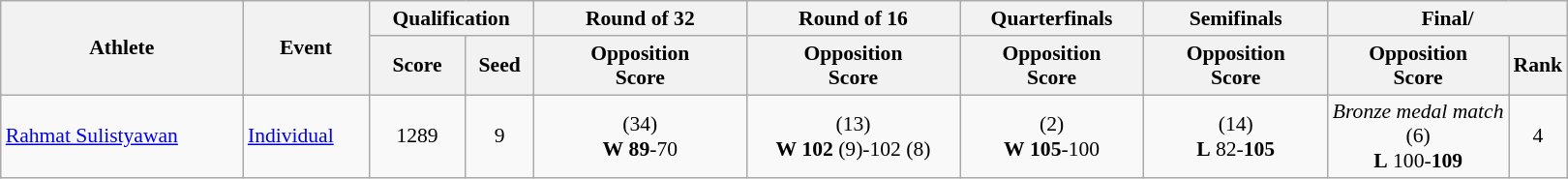<table class="wikitable" style="font-size:90%; text-align:center">
<tr>
<th width="160" rowspan="2">Athlete</th>
<th width="80" rowspan="2">Event</th>
<th colspan="2">Qualification</th>
<th width="140">Round of 32</th>
<th width="140">Round of 16</th>
<th width="120">Quarterfinals</th>
<th width="120">Semifinals</th>
<th width="120" colspan="2">Final/</th>
</tr>
<tr>
<th width="60">Score</th>
<th width="40">Seed</th>
<th>Opposition<br>Score</th>
<th>Opposition<br>Score</th>
<th>Opposition<br>Score</th>
<th>Opposition<br>Score</th>
<th>Opposition<br>Score</th>
<th>Rank</th>
</tr>
<tr>
<td align=left><a href='#'>Rahmat Sulistyawan</a></td>
<td align=left><a href='#'>Individual</a></td>
<td align="center">1289</td>
<td align="center">9</td>
<td align="center">(34)  <br> <strong>W</strong> <strong>89</strong>-70</td>
<td align="center">(13)  <br> <strong>W</strong> <strong>102</strong> (9)-102 (8)</td>
<td align="center">(2)  <br> <strong>W</strong> <strong>105</strong>-100</td>
<td align="center">(14)  <br> <strong>L</strong> 82-<strong>105</strong></td>
<td align="center"><em>Bronze medal match</em><br>(6)  <br> <strong>L</strong> 100-<strong>109</strong></td>
<td>4</td>
</tr>
</table>
